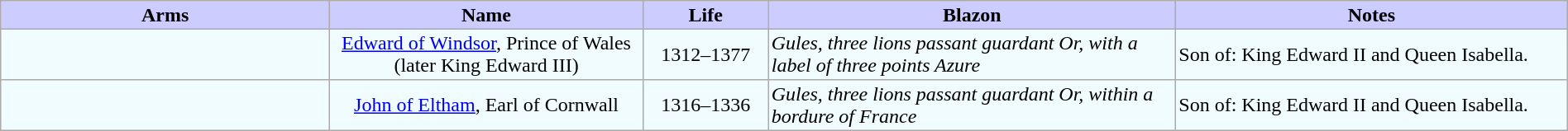<table width="100%" border="1" cellpadding="2" cellspacing="0" style="margin: 0.5em 0.3em 0.5em 0; background: #f9f9f9; border: 1px #aaa solid; border-collapse: collapse;">
<tr>
<th width="21%" bgcolor = "#ccccff">Arms</th>
<th width="20%" bgcolor = "#ccccff">Name</th>
<th width="8%" bgcolor = "#ccccff">Life</th>
<th width="26%" bgcolor = "#ccccff">Blazon</th>
<th width="26%" bgcolor = "#ccccff">Notes</th>
</tr>
<tr bgcolor=f0fcff>
<td align="center"></td>
<td align="center"><a href='#'>Edward of Windsor</a>, Prince of Wales<br>(later King Edward III)</td>
<td align="center">1312–1377</td>
<td><em>Gules, three lions passant guardant Or, with a label of three points Azure</em></td>
<td>Son of: King Edward II and Queen Isabella.</td>
</tr>
<tr bgcolor=f0fcff>
<td align="center"></td>
<td align="center"><a href='#'>John of Eltham</a>, Earl of Cornwall</td>
<td align="center">1316–1336</td>
<td><em>Gules, three lions passant guardant Or, within a bordure of France</em></td>
<td>Son of: King Edward II and Queen Isabella.</td>
</tr>
</table>
